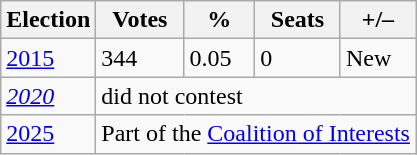<table class="wikitable sortable">
<tr>
<th>Election</th>
<th>Votes</th>
<th>%</th>
<th>Seats</th>
<th>+/–</th>
</tr>
<tr>
<td><a href='#'>2015</a></td>
<td>344</td>
<td>0.05</td>
<td>0</td>
<td>New</td>
</tr>
<tr>
<td><a href='#'><em>2020</em></a></td>
<td colspan="4">did not contest</td>
</tr>
<tr>
<td><a href='#'>2025</a></td>
<td colspan="4">Part of the <a href='#'>Coalition of Interests</a></td>
</tr>
</table>
